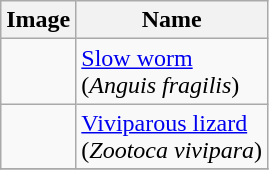<table class="wikitable">
<tr>
<th>Image</th>
<th>Name</th>
</tr>
<tr>
<td></td>
<td><a href='#'>Slow worm</a><br>(<em>Anguis fragilis</em>)</td>
</tr>
<tr>
<td></td>
<td><a href='#'>Viviparous lizard</a><br>(<em>Zootoca vivipara</em>)</td>
</tr>
<tr>
</tr>
</table>
